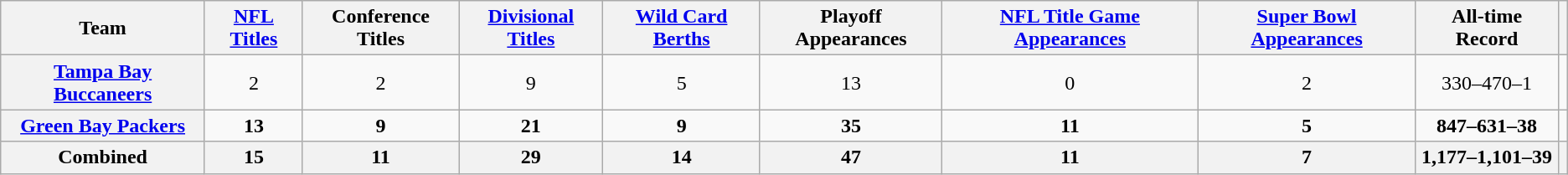<table class="wikitable" style="text-align:center;">
<tr>
<th scope="col">Team</th>
<th scope="col"><a href='#'>NFL Titles</a></th>
<th scope="col">Conference Titles</th>
<th scope="col"><a href='#'>Divisional Titles</a></th>
<th scope="col"><a href='#'>Wild Card Berths</a></th>
<th scope="col">Playoff Appearances</th>
<th scope="col"><a href='#'>NFL Title Game Appearances</a></th>
<th scope="col"><a href='#'>Super Bowl Appearances</a></th>
<th scope="col">All-time Record</th>
<th scope="col"></th>
</tr>
<tr>
<th scope="row"><a href='#'>Tampa Bay Buccaneers</a></th>
<td>2</td>
<td>2</td>
<td>9</td>
<td>5</td>
<td>13</td>
<td>0</td>
<td>2</td>
<td>330–470–1</td>
<td></td>
</tr>
<tr>
<th scope="row"><a href='#'>Green Bay Packers</a></th>
<td><strong>13</strong></td>
<td><strong>9</strong></td>
<td><strong>21</strong></td>
<td><strong>9</strong></td>
<td><strong>35</strong></td>
<td><strong>11</strong></td>
<td><strong>5</strong></td>
<td><strong>847–631–38</strong></td>
<td></td>
</tr>
<tr>
<th scope="row">Combined</th>
<th>15</th>
<th>11</th>
<th>29</th>
<th>14</th>
<th>47</th>
<th>11</th>
<th>7</th>
<th>1,177–1,101–39</th>
<th></th>
</tr>
</table>
